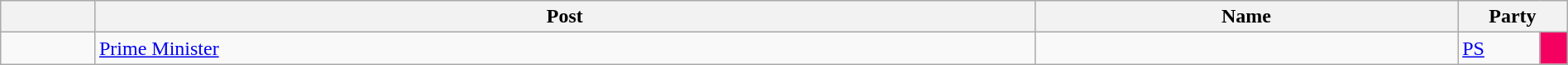<table class="wikitable sortable" style="width:100%;">
<tr>
<th class="unsortable"></th>
<th width=60%>Post</th>
<th width=27%>Name</th>
<th colspan="2" width="7%">Party</th>
</tr>
<tr>
<td></td>
<td><a href='#'>Prime Minister</a></td>
<td></td>
<td><a href='#'>PS</a></td>
<td style="width:1px;; background:#F40061;"></td>
</tr>
</table>
